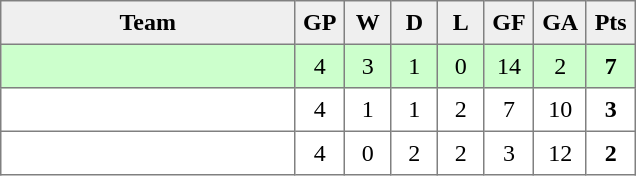<table style=border-collapse:collapse border=1 cellspacing=0 cellpadding=5>
<tr align=center bgcolor=#efefef>
<th width=185>Team</th>
<th width=20>GP</th>
<th width=20>W</th>
<th width=20>D</th>
<th width=20>L</th>
<th width=20>GF</th>
<th width=20>GA</th>
<th width=20>Pts</th>
</tr>
<tr bgcolor=#ccffcc align=center>
<td style="text-align:left;"></td>
<td>4</td>
<td>3</td>
<td>1</td>
<td>0</td>
<td>14</td>
<td>2</td>
<td><strong>7</strong></td>
</tr>
<tr align=center>
<td style="text-align:left;"></td>
<td>4</td>
<td>1</td>
<td>1</td>
<td>2</td>
<td>7</td>
<td>10</td>
<td><strong>3</strong></td>
</tr>
<tr align=center>
<td style="text-align:left;"></td>
<td>4</td>
<td>0</td>
<td>2</td>
<td>2</td>
<td>3</td>
<td>12</td>
<td><strong>2</strong></td>
</tr>
</table>
